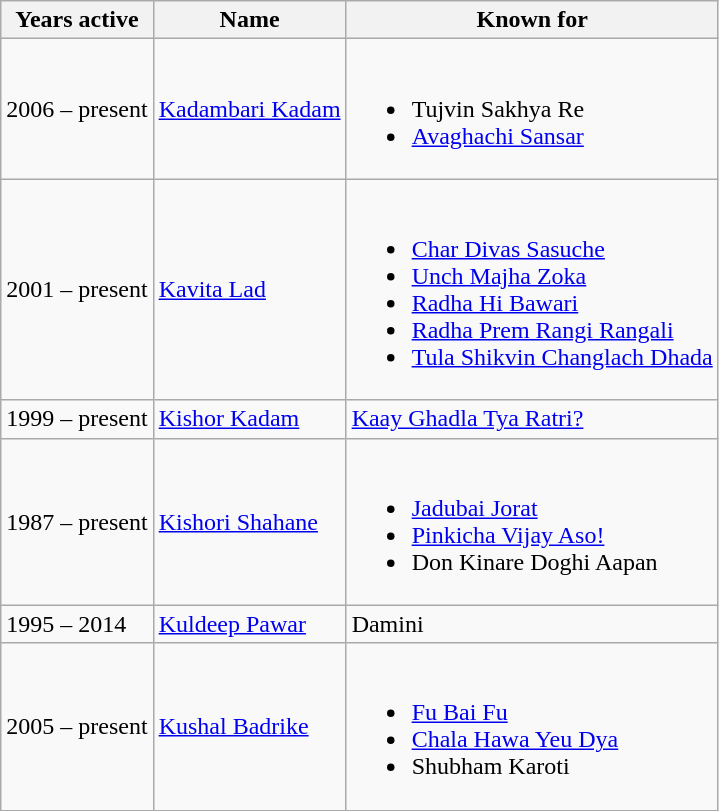<table class="wikitable">
<tr>
<th>Years active</th>
<th>Name</th>
<th>Known for</th>
</tr>
<tr>
<td>2006 – present</td>
<td><a href='#'>Kadambari Kadam</a></td>
<td><br><ul><li>Tujvin Sakhya Re</li><li><a href='#'>Avaghachi Sansar</a></li></ul></td>
</tr>
<tr>
<td>2001 – present</td>
<td><a href='#'>Kavita Lad</a></td>
<td><br><ul><li><a href='#'>Char Divas Sasuche</a></li><li><a href='#'>Unch Majha Zoka</a></li><li><a href='#'>Radha Hi Bawari</a></li><li><a href='#'>Radha Prem Rangi Rangali</a></li><li><a href='#'>Tula Shikvin Changlach Dhada</a></li></ul></td>
</tr>
<tr>
<td>1999 – present</td>
<td><a href='#'>Kishor Kadam</a></td>
<td><a href='#'>Kaay Ghadla Tya Ratri?</a></td>
</tr>
<tr>
<td>1987 – present</td>
<td><a href='#'>Kishori Shahane</a></td>
<td><br><ul><li><a href='#'>Jadubai Jorat</a></li><li><a href='#'>Pinkicha Vijay Aso!</a></li><li>Don Kinare Doghi Aapan</li></ul></td>
</tr>
<tr>
<td>1995 – 2014</td>
<td><a href='#'>Kuldeep Pawar</a></td>
<td>Damini</td>
</tr>
<tr>
<td>2005 – present</td>
<td><a href='#'>Kushal Badrike</a></td>
<td><br><ul><li><a href='#'>Fu Bai Fu</a></li><li><a href='#'>Chala Hawa Yeu Dya</a></li><li>Shubham Karoti</li></ul></td>
</tr>
</table>
